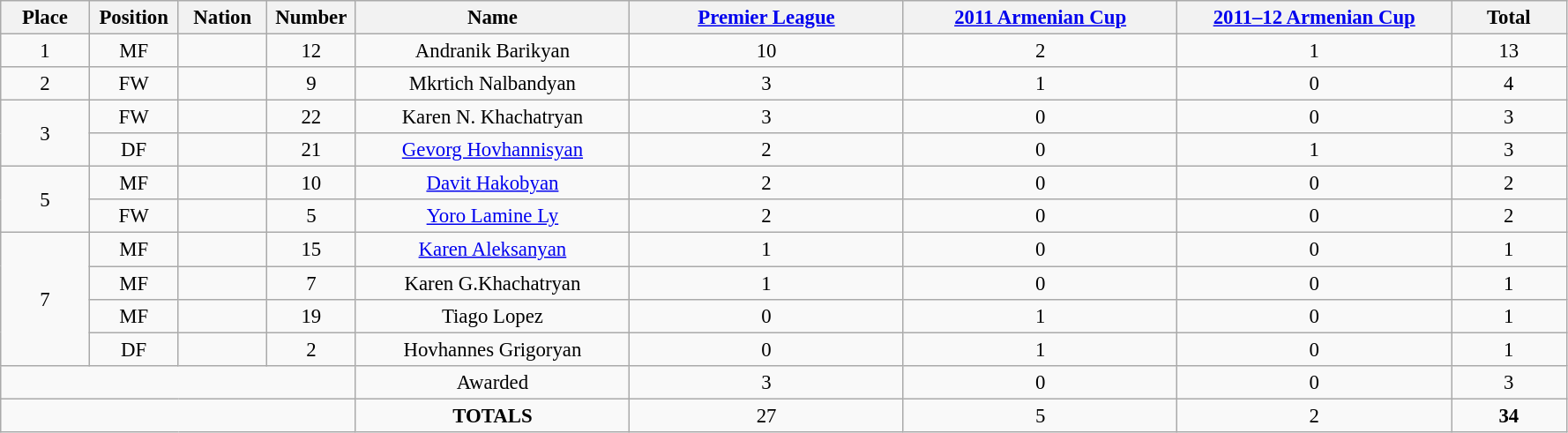<table class="wikitable" style="font-size: 95%; text-align: center;">
<tr>
<th width=60>Place</th>
<th width=60>Position</th>
<th width=60>Nation</th>
<th width=60>Number</th>
<th width=200>Name</th>
<th width=200><a href='#'>Premier League</a></th>
<th width=200><a href='#'>2011 Armenian Cup</a></th>
<th width=200><a href='#'>2011–12 Armenian Cup</a></th>
<th width=80><strong>Total</strong></th>
</tr>
<tr>
<td>1</td>
<td>MF</td>
<td></td>
<td>12</td>
<td>Andranik Barikyan</td>
<td>10</td>
<td>2</td>
<td>1</td>
<td>13</td>
</tr>
<tr>
<td>2</td>
<td>FW</td>
<td></td>
<td>9</td>
<td>Mkrtich Nalbandyan</td>
<td>3</td>
<td>1</td>
<td>0</td>
<td>4</td>
</tr>
<tr>
<td rowspan="2">3</td>
<td>FW</td>
<td></td>
<td>22</td>
<td>Karen N. Khachatryan</td>
<td>3</td>
<td>0</td>
<td>0</td>
<td>3</td>
</tr>
<tr>
<td>DF</td>
<td></td>
<td>21</td>
<td><a href='#'>Gevorg Hovhannisyan</a></td>
<td>2</td>
<td>0</td>
<td>1</td>
<td>3</td>
</tr>
<tr>
<td rowspan="2">5</td>
<td>MF</td>
<td></td>
<td>10</td>
<td><a href='#'>Davit Hakobyan</a></td>
<td>2</td>
<td>0</td>
<td>0</td>
<td>2</td>
</tr>
<tr>
<td>FW</td>
<td></td>
<td>5</td>
<td><a href='#'>Yoro Lamine Ly</a></td>
<td>2</td>
<td>0</td>
<td>0</td>
<td>2</td>
</tr>
<tr>
<td rowspan="4">7</td>
<td>MF</td>
<td></td>
<td>15</td>
<td><a href='#'>Karen Aleksanyan</a></td>
<td>1</td>
<td>0</td>
<td>0</td>
<td>1</td>
</tr>
<tr>
<td>MF</td>
<td></td>
<td>7</td>
<td>Karen G.Khachatryan</td>
<td>1</td>
<td>0</td>
<td>0</td>
<td>1</td>
</tr>
<tr>
<td>MF</td>
<td></td>
<td>19</td>
<td>Tiago Lopez</td>
<td>0</td>
<td>1</td>
<td>0</td>
<td>1</td>
</tr>
<tr>
<td>DF</td>
<td></td>
<td>2</td>
<td>Hovhannes Grigoryan</td>
<td>0</td>
<td>1</td>
<td>0</td>
<td>1</td>
</tr>
<tr>
<td colspan="4"></td>
<td>Awarded</td>
<td>3</td>
<td>0</td>
<td>0</td>
<td>3</td>
</tr>
<tr>
<td colspan="4"></td>
<td><strong>TOTALS</strong></td>
<td>27</td>
<td>5</td>
<td>2</td>
<td><strong>34</strong></td>
</tr>
</table>
